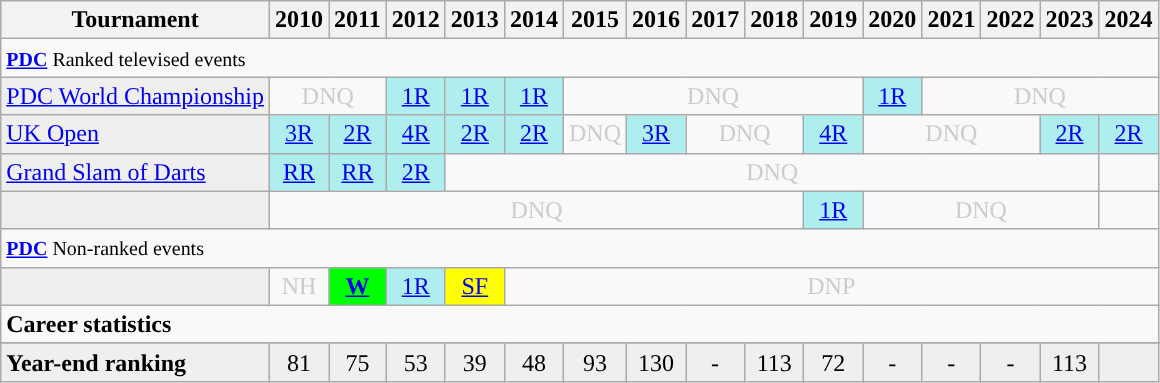<table class="wikitable">
<tr>
<th>Tournament</th>
<th>2010</th>
<th>2011</th>
<th>2012</th>
<th>2013</th>
<th>2014</th>
<th>2015</th>
<th>2016</th>
<th>2017</th>
<th>2018</th>
<th>2019</th>
<th>2020</th>
<th>2021</th>
<th>2022</th>
<th>2023</th>
<th>2024</th>
</tr>
<tr>
<td colspan="25" style="text-align:left"><small><strong><a href='#'>PDC</a> </strong>Ranked televised events</small></td>
</tr>
<tr>
<td style="background:#efefef;"><a href='#'>PDC World Championship</a></td>
<td colspan="2" style="text-align:center; color:#ccc;">DNQ</td>
<td style="text-align:center; background:#afeeee;"><a href='#'>1R</a></td>
<td style="text-align:center; background:#afeeee;"><a href='#'>1R</a></td>
<td style="text-align:center; background:#afeeee;"><a href='#'>1R</a></td>
<td colspan="5" style="text-align:center; color:#ccc;">DNQ</td>
<td style="text-align:center; background:#afeeee;"><a href='#'>1R</a></td>
<td colspan="4" style="text-align:center; color:#ccc;">DNQ</td>
</tr>
<tr>
<td style="background:#efefef;"><a href='#'>UK Open</a></td>
<td style="text-align:center; background:#afeeee;"><a href='#'>3R</a></td>
<td style="text-align:center; background:#afeeee;"><a href='#'>2R</a></td>
<td style="text-align:center; background:#afeeee;"><a href='#'>4R</a></td>
<td style="text-align:center; background:#afeeee;"><a href='#'>2R</a></td>
<td style="text-align:center; background:#afeeee;"><a href='#'>2R</a></td>
<td colspan="1" style="text-align:center; color:#ccc;">DNQ</td>
<td style="text-align:center; background:#afeeee;"><a href='#'>3R</a></td>
<td colspan="2" style="text-align:center; color:#ccc;">DNQ</td>
<td style="text-align:center; background:#afeeee;"><a href='#'>4R</a></td>
<td colspan="3" style="text-align:center; color:#ccc;">DNQ</td>
<td style="text-align:center; background:#afeeee;"><a href='#'>2R</a></td>
<td style="text-align:center; background:#afeeee;"><a href='#'>2R</a></td>
</tr>
<tr>
<td style="background:#efefef;"><a href='#'>Grand Slam of Darts</a></td>
<td style="text-align:center; background:#afeeee;"><a href='#'>RR</a></td>
<td style="text-align:center; background:#afeeee;"><a href='#'>RR</a></td>
<td style="text-align:center; background:#afeeee;"><a href='#'>2R</a></td>
<td colspan="11" style="text-align:center; color:#ccc;">DNQ</td>
<td></td>
</tr>
<tr>
<td style="background:#efefef;"></td>
<td colspan="9" style="text-align:center; color:#ccc;">DNQ</td>
<td style="text-align:center; background:#afeeee;"><a href='#'>1R</a></td>
<td colspan="4" style="text-align:center; color:#ccc;">DNQ</td>
<td></td>
</tr>
<tr>
<td colspan="25" style="text-align:left"><small><strong><a href='#'>PDC</a> </strong>Non-ranked events</small></td>
</tr>
<tr>
<td style="background:#efefef;"></td>
<td style="text-align:center; color:#ccc;">NH</td>
<td style="text-align:center; background:lime;"><a href='#'><strong>W</strong></a></td>
<td style="text-align:center; background:#afeeee;"><a href='#'>1R</a></td>
<td style="text-align:center; background:yellow;"><a href='#'>SF</a></td>
<td colspan="11" style="text-align:center; color:#ccc;">DNP</td>
</tr>
<tr>
<td colspan="22" align="left"><strong>Career statistics</strong></td>
</tr>
<tr>
</tr>
<tr bgcolor="efefef">
<td align="left"><strong>Year-end ranking</strong></td>
<td style="text-align:center;">81</td>
<td style="text-align:center;">75</td>
<td style="text-align:center;">53</td>
<td style="text-align:center;">39</td>
<td style="text-align:center;">48</td>
<td style="text-align:center;">93</td>
<td style="text-align:center;">130</td>
<td style="text-align:center;">-</td>
<td style="text-align:center;">113</td>
<td style="text-align:center;">72</td>
<td style="text-align:center;">-</td>
<td style="text-align:center;">-</td>
<td style="text-align:center;">-</td>
<td style="text-align:center;">113</td>
<td></td>
</tr>
</table>
